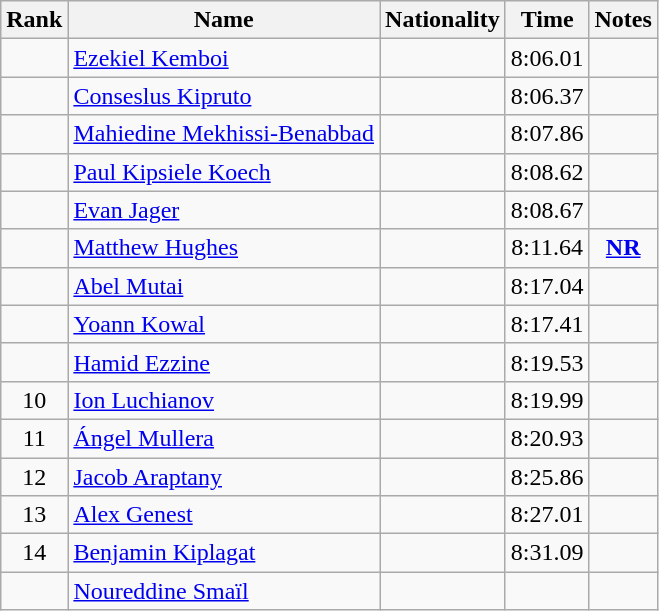<table class="wikitable sortable" style="text-align:center">
<tr>
<th>Rank</th>
<th>Name</th>
<th>Nationality</th>
<th>Time</th>
<th>Notes</th>
</tr>
<tr>
<td></td>
<td align=left><a href='#'>Ezekiel Kemboi</a></td>
<td align=left></td>
<td>8:06.01</td>
<td></td>
</tr>
<tr>
<td></td>
<td align=left><a href='#'>Conseslus Kipruto</a></td>
<td align=left></td>
<td>8:06.37</td>
<td></td>
</tr>
<tr>
<td></td>
<td align=left><a href='#'>Mahiedine Mekhissi-Benabbad</a></td>
<td align=left></td>
<td>8:07.86</td>
<td></td>
</tr>
<tr>
<td></td>
<td align=left><a href='#'>Paul Kipsiele Koech</a></td>
<td align=left></td>
<td>8:08.62</td>
<td></td>
</tr>
<tr>
<td></td>
<td align=left><a href='#'>Evan Jager</a></td>
<td align=left></td>
<td>8:08.67</td>
<td></td>
</tr>
<tr>
<td></td>
<td align=left><a href='#'>Matthew Hughes</a></td>
<td align=left></td>
<td>8:11.64</td>
<td><strong><a href='#'>NR</a></strong></td>
</tr>
<tr>
<td></td>
<td align=left><a href='#'>Abel Mutai</a></td>
<td align=left></td>
<td>8:17.04</td>
<td></td>
</tr>
<tr>
<td></td>
<td align=left><a href='#'>Yoann Kowal</a></td>
<td align=left></td>
<td>8:17.41</td>
<td></td>
</tr>
<tr>
<td></td>
<td align=left><a href='#'>Hamid Ezzine</a></td>
<td align=left></td>
<td>8:19.53</td>
<td></td>
</tr>
<tr>
<td>10</td>
<td align=left><a href='#'>Ion Luchianov</a></td>
<td align=left></td>
<td>8:19.99</td>
<td></td>
</tr>
<tr>
<td>11</td>
<td align=left><a href='#'>Ángel Mullera</a></td>
<td align=left></td>
<td>8:20.93</td>
<td></td>
</tr>
<tr>
<td>12</td>
<td align=left><a href='#'>Jacob Araptany</a></td>
<td align=left></td>
<td>8:25.86</td>
<td></td>
</tr>
<tr>
<td>13</td>
<td align=left><a href='#'>Alex Genest</a></td>
<td align=left></td>
<td>8:27.01</td>
<td></td>
</tr>
<tr>
<td>14</td>
<td align=left><a href='#'>Benjamin Kiplagat</a></td>
<td align=left></td>
<td>8:31.09</td>
<td></td>
</tr>
<tr>
<td></td>
<td align=left><a href='#'>Noureddine Smaïl</a></td>
<td align=left></td>
<td></td>
<td></td>
</tr>
</table>
